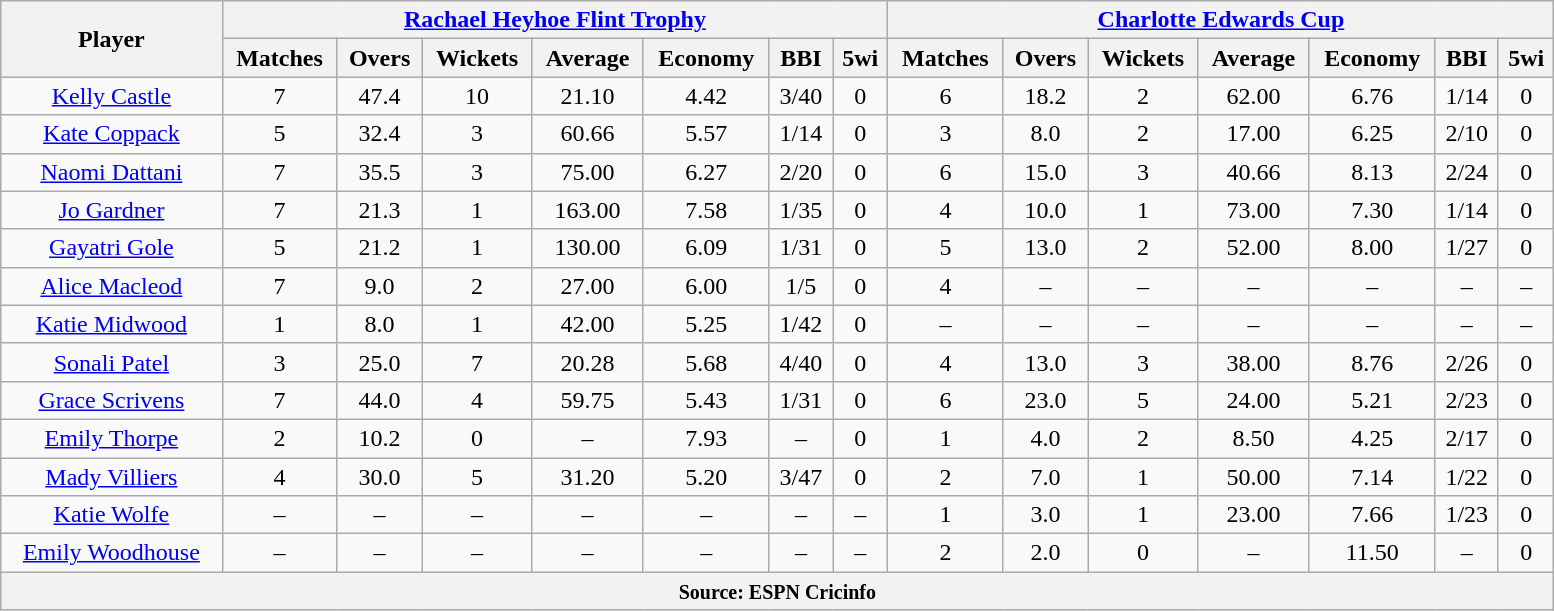<table class="wikitable" style="text-align:center; width:82%;">
<tr>
<th rowspan=2>Player</th>
<th colspan=7><a href='#'>Rachael Heyhoe Flint Trophy</a></th>
<th colspan=7><a href='#'>Charlotte Edwards Cup</a></th>
</tr>
<tr>
<th>Matches</th>
<th>Overs</th>
<th>Wickets</th>
<th>Average</th>
<th>Economy</th>
<th>BBI</th>
<th>5wi</th>
<th>Matches</th>
<th>Overs</th>
<th>Wickets</th>
<th>Average</th>
<th>Economy</th>
<th>BBI</th>
<th>5wi</th>
</tr>
<tr>
<td><a href='#'>Kelly Castle</a></td>
<td>7</td>
<td>47.4</td>
<td>10</td>
<td>21.10</td>
<td>4.42</td>
<td>3/40</td>
<td>0</td>
<td>6</td>
<td>18.2</td>
<td>2</td>
<td>62.00</td>
<td>6.76</td>
<td>1/14</td>
<td>0</td>
</tr>
<tr>
<td><a href='#'>Kate Coppack</a></td>
<td>5</td>
<td>32.4</td>
<td>3</td>
<td>60.66</td>
<td>5.57</td>
<td>1/14</td>
<td>0</td>
<td>3</td>
<td>8.0</td>
<td>2</td>
<td>17.00</td>
<td>6.25</td>
<td>2/10</td>
<td>0</td>
</tr>
<tr>
<td><a href='#'>Naomi Dattani</a></td>
<td>7</td>
<td>35.5</td>
<td>3</td>
<td>75.00</td>
<td>6.27</td>
<td>2/20</td>
<td>0</td>
<td>6</td>
<td>15.0</td>
<td>3</td>
<td>40.66</td>
<td>8.13</td>
<td>2/24</td>
<td>0</td>
</tr>
<tr>
<td><a href='#'>Jo Gardner</a></td>
<td>7</td>
<td>21.3</td>
<td>1</td>
<td>163.00</td>
<td>7.58</td>
<td>1/35</td>
<td>0</td>
<td>4</td>
<td>10.0</td>
<td>1</td>
<td>73.00</td>
<td>7.30</td>
<td>1/14</td>
<td>0</td>
</tr>
<tr>
<td><a href='#'>Gayatri Gole</a></td>
<td>5</td>
<td>21.2</td>
<td>1</td>
<td>130.00</td>
<td>6.09</td>
<td>1/31</td>
<td>0</td>
<td>5</td>
<td>13.0</td>
<td>2</td>
<td>52.00</td>
<td>8.00</td>
<td>1/27</td>
<td>0</td>
</tr>
<tr>
<td><a href='#'>Alice Macleod</a></td>
<td>7</td>
<td>9.0</td>
<td>2</td>
<td>27.00</td>
<td>6.00</td>
<td>1/5</td>
<td>0</td>
<td>4</td>
<td>–</td>
<td>–</td>
<td>–</td>
<td>–</td>
<td>–</td>
<td>–</td>
</tr>
<tr>
<td><a href='#'>Katie Midwood</a></td>
<td>1</td>
<td>8.0</td>
<td>1</td>
<td>42.00</td>
<td>5.25</td>
<td>1/42</td>
<td>0</td>
<td>–</td>
<td>–</td>
<td>–</td>
<td>–</td>
<td>–</td>
<td>–</td>
<td>–</td>
</tr>
<tr>
<td><a href='#'>Sonali Patel</a></td>
<td>3</td>
<td>25.0</td>
<td>7</td>
<td>20.28</td>
<td>5.68</td>
<td>4/40</td>
<td>0</td>
<td>4</td>
<td>13.0</td>
<td>3</td>
<td>38.00</td>
<td>8.76</td>
<td>2/26</td>
<td>0</td>
</tr>
<tr>
<td><a href='#'>Grace Scrivens</a></td>
<td>7</td>
<td>44.0</td>
<td>4</td>
<td>59.75</td>
<td>5.43</td>
<td>1/31</td>
<td>0</td>
<td>6</td>
<td>23.0</td>
<td>5</td>
<td>24.00</td>
<td>5.21</td>
<td>2/23</td>
<td>0</td>
</tr>
<tr>
<td><a href='#'>Emily Thorpe</a></td>
<td>2</td>
<td>10.2</td>
<td>0</td>
<td>–</td>
<td>7.93</td>
<td>–</td>
<td>0</td>
<td>1</td>
<td>4.0</td>
<td>2</td>
<td>8.50</td>
<td>4.25</td>
<td>2/17</td>
<td>0</td>
</tr>
<tr>
<td><a href='#'>Mady Villiers</a></td>
<td>4</td>
<td>30.0</td>
<td>5</td>
<td>31.20</td>
<td>5.20</td>
<td>3/47</td>
<td>0</td>
<td>2</td>
<td>7.0</td>
<td>1</td>
<td>50.00</td>
<td>7.14</td>
<td>1/22</td>
<td>0</td>
</tr>
<tr>
<td><a href='#'>Katie Wolfe</a></td>
<td>–</td>
<td>–</td>
<td>–</td>
<td>–</td>
<td>–</td>
<td>–</td>
<td>–</td>
<td>1</td>
<td>3.0</td>
<td>1</td>
<td>23.00</td>
<td>7.66</td>
<td>1/23</td>
<td>0</td>
</tr>
<tr>
<td><a href='#'>Emily Woodhouse</a></td>
<td>–</td>
<td>–</td>
<td>–</td>
<td>–</td>
<td>–</td>
<td>–</td>
<td>–</td>
<td>2</td>
<td>2.0</td>
<td>0</td>
<td>–</td>
<td>11.50</td>
<td>–</td>
<td>0</td>
</tr>
<tr>
<th colspan="15"><small>Source: ESPN Cricinfo</small></th>
</tr>
</table>
